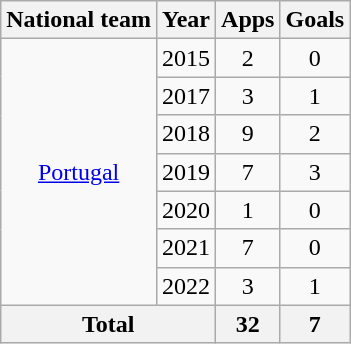<table class="wikitable" style="text-align:center">
<tr>
<th>National team</th>
<th>Year</th>
<th>Apps</th>
<th>Goals</th>
</tr>
<tr>
<td rowspan="7"><a href='#'>Portugal</a></td>
<td>2015</td>
<td>2</td>
<td>0</td>
</tr>
<tr>
<td>2017</td>
<td>3</td>
<td>1</td>
</tr>
<tr>
<td>2018</td>
<td>9</td>
<td>2</td>
</tr>
<tr>
<td>2019</td>
<td>7</td>
<td>3</td>
</tr>
<tr>
<td>2020</td>
<td>1</td>
<td>0</td>
</tr>
<tr>
<td>2021</td>
<td>7</td>
<td>0</td>
</tr>
<tr>
<td>2022</td>
<td>3</td>
<td>1</td>
</tr>
<tr>
<th colspan="2">Total</th>
<th>32</th>
<th>7</th>
</tr>
</table>
